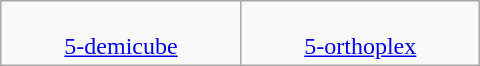<table class=wikitable align=right width=320>
<tr align=center>
<td><br><a href='#'>5-demicube</a><br></td>
<td><br><a href='#'>5-orthoplex</a><br></td>
</tr>
</table>
